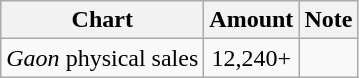<table class="wikitable">
<tr>
<th>Chart</th>
<th>Amount</th>
<th>Note</th>
</tr>
<tr>
<td><em>Gaon</em> physical sales</td>
<td align="center">12,240+</td>
<td align="center"></td>
</tr>
</table>
